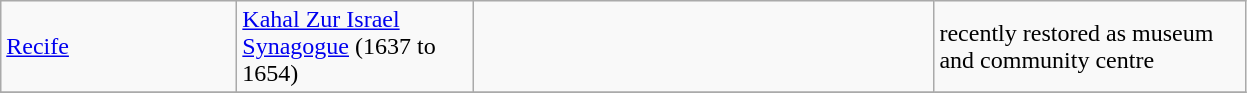<table class="wikitable">
<tr>
<td width="150pt"><a href='#'>Recife</a></td>
<td width="150pt"><a href='#'>Kahal Zur Israel Synagogue</a> (1637 to 1654)</td>
<td width="300pt"></td>
<td width="200pt">recently restored as museum and community centre</td>
</tr>
<tr>
</tr>
</table>
